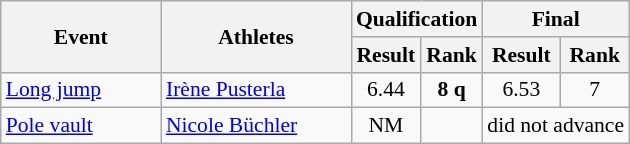<table class="wikitable" border="1" style="font-size:90%">
<tr>
<th rowspan="2" width=100>Event</th>
<th rowspan="2" width=120>Athletes</th>
<th colspan="2">Qualification</th>
<th colspan="2">Final</th>
</tr>
<tr>
<th>Result</th>
<th>Rank</th>
<th>Result</th>
<th>Rank</th>
</tr>
<tr>
<td><a href='#'>Long jump</a></td>
<td><a href='#'>Irène Pusterla</a></td>
<td align=center>6.44</td>
<td align=center><strong>8 q</strong></td>
<td align=center>6.53</td>
<td align=center>7</td>
</tr>
<tr>
<td><a href='#'>Pole vault</a></td>
<td><a href='#'>Nicole Büchler</a></td>
<td align=center>NM</td>
<td align=center></td>
<td align=center colspan="2">did not advance</td>
</tr>
</table>
